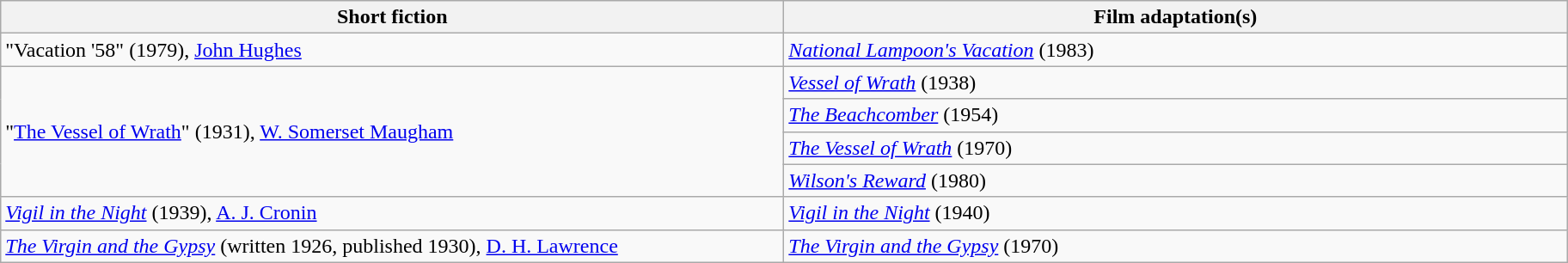<table class="wikitable">
<tr>
<th width="600">Short fiction</th>
<th width="600">Film adaptation(s)</th>
</tr>
<tr>
<td>"Vacation '58" (1979), <a href='#'>John Hughes</a></td>
<td><em><a href='#'>National Lampoon's Vacation</a></em> (1983)</td>
</tr>
<tr>
<td rowspan="4">"<a href='#'>The Vessel of Wrath</a>" (1931), <a href='#'>W. Somerset Maugham</a></td>
<td><em><a href='#'>Vessel of Wrath</a></em> (1938)</td>
</tr>
<tr>
<td><em><a href='#'>The Beachcomber</a></em> (1954)</td>
</tr>
<tr>
<td><em><a href='#'>The Vessel of Wrath</a></em> (1970)</td>
</tr>
<tr>
<td><em><a href='#'>Wilson's Reward</a></em> (1980)</td>
</tr>
<tr>
<td><em><a href='#'>Vigil in the Night</a></em> (1939), <a href='#'>A. J. Cronin</a></td>
<td><em><a href='#'>Vigil in the Night</a></em> (1940)</td>
</tr>
<tr>
<td><em><a href='#'>The Virgin and the Gypsy</a></em> (written 1926, published 1930), <a href='#'>D. H. Lawrence</a></td>
<td><em><a href='#'>The Virgin and the Gypsy</a></em> (1970)</td>
</tr>
</table>
